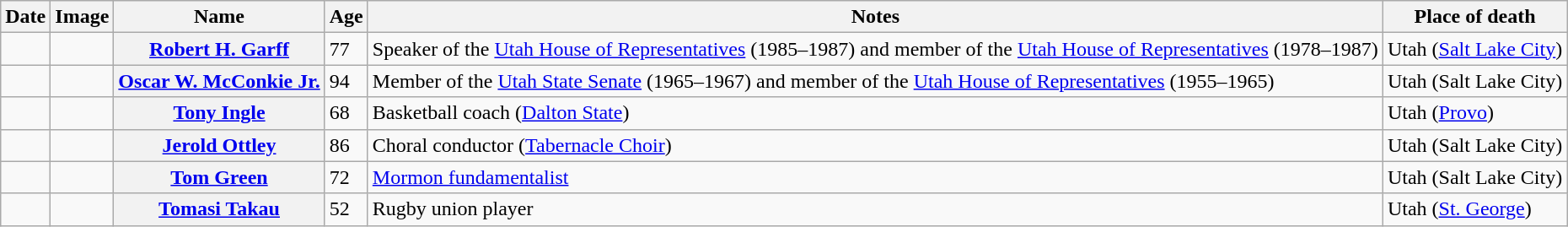<table class="wikitable sortable plainrowheaders">
<tr valign=bottom>
<th scope="col">Date</th>
<th scope="col">Image</th>
<th scope="col">Name</th>
<th scope="col">Age</th>
<th scope="col">Notes</th>
<th scope="col">Place of death</th>
</tr>
<tr>
<td></td>
<td></td>
<th scope="row"><a href='#'>Robert H. Garff</a></th>
<td>77</td>
<td>Speaker of the <a href='#'>Utah House of Representatives</a> (1985–1987) and member of the <a href='#'>Utah House of Representatives</a> (1978–1987)</td>
<td>Utah (<a href='#'>Salt Lake City</a>)</td>
</tr>
<tr>
<td></td>
<td></td>
<th scope="row"><a href='#'>Oscar W. McConkie Jr.</a></th>
<td>94</td>
<td>Member of the <a href='#'>Utah State Senate</a> (1965–1967) and member of the <a href='#'>Utah House of Representatives</a> (1955–1965)</td>
<td>Utah (Salt Lake City)</td>
</tr>
<tr>
<td></td>
<td></td>
<th scope="row"><a href='#'>Tony Ingle</a></th>
<td>68</td>
<td>Basketball coach (<a href='#'>Dalton State</a>)</td>
<td>Utah (<a href='#'>Provo</a>)</td>
</tr>
<tr>
<td></td>
<td></td>
<th scope="row"><a href='#'>Jerold Ottley</a></th>
<td>86</td>
<td>Choral conductor (<a href='#'>Tabernacle Choir</a>)</td>
<td>Utah (Salt Lake City)</td>
</tr>
<tr>
<td></td>
<td></td>
<th scope="row"><a href='#'>Tom Green</a></th>
<td>72</td>
<td><a href='#'>Mormon fundamentalist</a></td>
<td>Utah (Salt Lake City)</td>
</tr>
<tr>
<td></td>
<td></td>
<th scope="row"><a href='#'>Tomasi Takau</a></th>
<td>52</td>
<td>Rugby union player</td>
<td>Utah (<a href='#'>St. George</a>)</td>
</tr>
</table>
